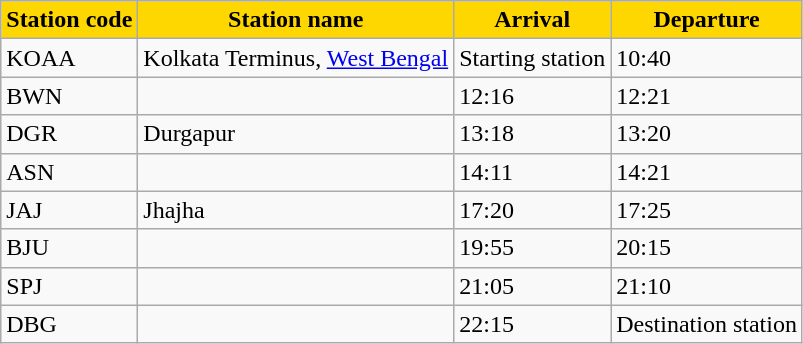<table class="wikitable">
<tr>
<th style="background:gold;">Station code</th>
<th ! style="background:gold;">Station name</th>
<th ! style="background:gold;">Arrival</th>
<th ! style="background:gold;">Departure</th>
</tr>
<tr>
<td valign="top">KOAA</td>
<td valign="top">Kolkata Terminus, <a href='#'>West Bengal</a></td>
<td valign="top">Starting station</td>
<td valign="top">10:40</td>
</tr>
<tr>
<td valign="top">BWN</td>
<td valign="top"></td>
<td valign="top">12:16</td>
<td valign="top">12:21</td>
</tr>
<tr>
<td valign="top">DGR</td>
<td valign="top">Durgapur</td>
<td valign="top">13:18</td>
<td valign="top">13:20</td>
</tr>
<tr>
<td valign="top">ASN</td>
<td valign="top"></td>
<td valign="top">14:11</td>
<td valign="top">14:21</td>
</tr>
<tr>
<td valign="top">JAJ</td>
<td valign="top">Jhajha</td>
<td valign="top">17:20</td>
<td valign="top">17:25</td>
</tr>
<tr>
<td valign="top">BJU</td>
<td valign="top"></td>
<td valign="top">19:55</td>
<td valign="top">20:15</td>
</tr>
<tr>
<td valign="top">SPJ</td>
<td valign="top"></td>
<td valign="top">21:05</td>
<td valign="top">21:10</td>
</tr>
<tr>
<td valign="top">DBG</td>
<td valign="top"></td>
<td valign="top">22:15</td>
<td valign="top">Destination station</td>
</tr>
</table>
